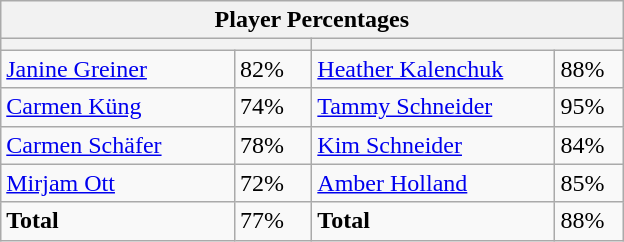<table class="wikitable">
<tr>
<th colspan=4 width=400>Player Percentages</th>
</tr>
<tr>
<th colspan=2 width=200></th>
<th colspan=2 width=200></th>
</tr>
<tr>
<td><a href='#'>Janine Greiner</a></td>
<td>82%</td>
<td><a href='#'>Heather Kalenchuk</a></td>
<td>88%</td>
</tr>
<tr>
<td><a href='#'>Carmen Küng</a></td>
<td>74%</td>
<td><a href='#'>Tammy Schneider</a></td>
<td>95%</td>
</tr>
<tr>
<td><a href='#'>Carmen Schäfer</a></td>
<td>78%</td>
<td><a href='#'>Kim Schneider</a></td>
<td>84%</td>
</tr>
<tr>
<td><a href='#'>Mirjam Ott</a></td>
<td>72%</td>
<td><a href='#'>Amber Holland</a></td>
<td>85%</td>
</tr>
<tr>
<td><strong>Total</strong></td>
<td>77%</td>
<td><strong>Total</strong></td>
<td>88%</td>
</tr>
</table>
